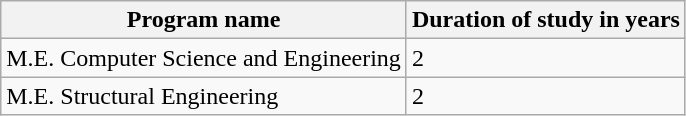<table class="wikitable">
<tr>
<th>Program name</th>
<th>Duration of study in years</th>
</tr>
<tr>
<td>M.E. Computer Science and Engineering</td>
<td>2</td>
</tr>
<tr>
<td>M.E. Structural Engineering</td>
<td>2</td>
</tr>
</table>
